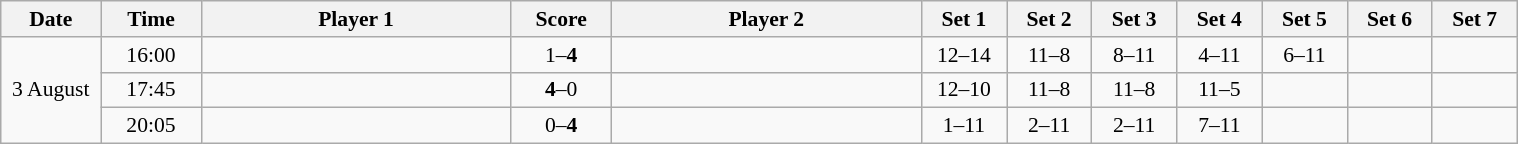<table class="wikitable" style="text-align: center; font-size:90% ">
<tr>
<th width="60">Date</th>
<th width="60">Time</th>
<th align="right" width="200">Player 1</th>
<th width="60">Score</th>
<th align="left" width="200">Player 2</th>
<th width="50">Set 1</th>
<th width="50">Set 2</th>
<th width="50">Set 3</th>
<th width="50">Set 4</th>
<th width="50">Set 5</th>
<th width="50">Set 6</th>
<th width="50">Set 7</th>
</tr>
<tr>
<td rowspan=3>3 August</td>
<td>16:00</td>
<td align=left></td>
<td align=center>1–<strong>4</strong></td>
<td align=left><strong></strong></td>
<td>12–14</td>
<td>11–8</td>
<td>8–11</td>
<td>4–11</td>
<td>6–11</td>
<td></td>
<td></td>
</tr>
<tr>
<td>17:45</td>
<td align=left><strong></strong></td>
<td align=center><strong>4</strong>–0</td>
<td align=left></td>
<td>12–10</td>
<td>11–8</td>
<td>11–8</td>
<td>11–5</td>
<td></td>
<td></td>
<td></td>
</tr>
<tr>
<td>20:05</td>
<td align=left></td>
<td align=center>0–<strong>4</strong></td>
<td align=left><strong></strong></td>
<td>1–11</td>
<td>2–11</td>
<td>2–11</td>
<td>7–11</td>
<td></td>
<td></td>
<td></td>
</tr>
</table>
